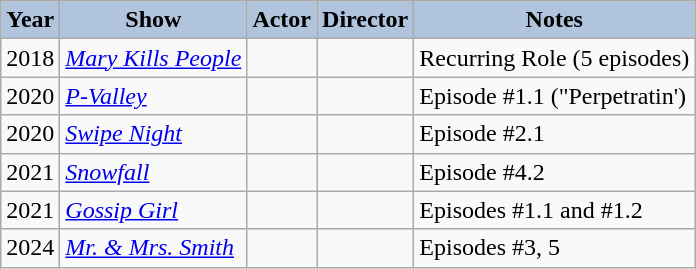<table class="wikitable">
<tr>
<th style="background:#B0C4DE;">Year</th>
<th style="background:#B0C4DE;">Show</th>
<th style="background:#B0C4DE;">Actor</th>
<th style="background:#B0C4DE;">Director</th>
<th style="background:#B0C4DE;">Notes</th>
</tr>
<tr>
<td>2018</td>
<td><em><a href='#'>Mary Kills People</a></em></td>
<td></td>
<td></td>
<td>Recurring Role (5 episodes)</td>
</tr>
<tr>
<td>2020</td>
<td><em><a href='#'>P-Valley</a></em></td>
<td></td>
<td></td>
<td>Episode #1.1 ("Perpetratin')</td>
</tr>
<tr>
<td>2020</td>
<td><em><a href='#'>Swipe Night</a></em></td>
<td></td>
<td></td>
<td>Episode #2.1</td>
</tr>
<tr>
<td>2021</td>
<td><a href='#'><em>Snowfall</em></a></td>
<td></td>
<td></td>
<td>Episode #4.2</td>
</tr>
<tr>
<td>2021</td>
<td><em><a href='#'>Gossip Girl</a></em></td>
<td></td>
<td></td>
<td>Episodes #1.1 and #1.2</td>
</tr>
<tr>
<td>2024</td>
<td><a href='#'><em>Mr. & Mrs. Smith</em></a></td>
<td></td>
<td></td>
<td>Episodes #3, 5</td>
</tr>
</table>
